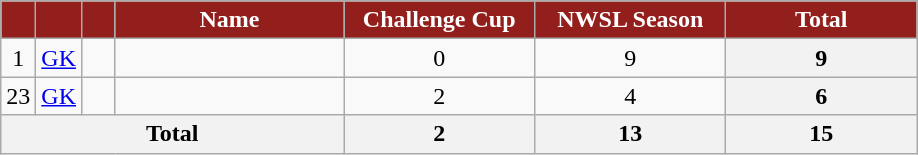<table class="wikitable sortable" style="text-align:center;">
<tr>
<th style="background:#921f1c; color:#fff;" width="15"></th>
<th style="background:#921f1c; color:#fff;" width="15"></th>
<th style="background:#921f1c; color:#fff;" width="15"></th>
<th style="background:#921f1c; color:#fff;" width="145">Name</th>
<th style="background:#921f1c; color:#fff;" width="120">Challenge Cup</th>
<th style="background:#921f1c; color:#fff;" width="120">NWSL Season</th>
<th style="background:#921f1c; color:#fff;" width="120">Total</th>
</tr>
<tr>
<td>1</td>
<td><a href='#'>GK</a></td>
<td></td>
<td align="left"></td>
<td>0</td>
<td>9</td>
<th>9</th>
</tr>
<tr>
<td>23</td>
<td><a href='#'>GK</a></td>
<td></td>
<td align="left"></td>
<td>2</td>
<td>4</td>
<th>6</th>
</tr>
<tr>
<th colspan="4">Total</th>
<th>2</th>
<th>13</th>
<th>15</th>
</tr>
</table>
